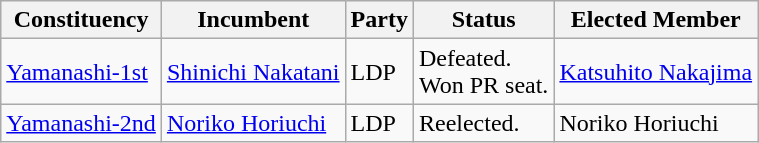<table class="wikitable">
<tr>
<th>Constituency</th>
<th>Incumbent</th>
<th>Party</th>
<th>Status</th>
<th>Elected Member</th>
</tr>
<tr>
<td><a href='#'>Yamanashi-1st</a></td>
<td><a href='#'>Shinichi Nakatani</a></td>
<td>LDP</td>
<td>Defeated.<br>Won PR seat.</td>
<td><a href='#'>Katsuhito Nakajima</a></td>
</tr>
<tr>
<td><a href='#'>Yamanashi-2nd</a></td>
<td><a href='#'>Noriko Horiuchi</a></td>
<td>LDP</td>
<td>Reelected.</td>
<td>Noriko Horiuchi</td>
</tr>
</table>
